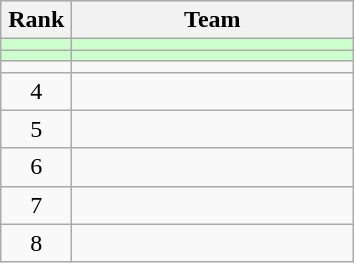<table class="wikitable" style="text-align:center">
<tr>
<th width=40>Rank</th>
<th width=180>Team</th>
</tr>
<tr bgcolor=#ccffcc>
<td></td>
<td style="text-align:left"></td>
</tr>
<tr bgcolor=#ccffcc>
<td></td>
<td style="text-align:left"></td>
</tr>
<tr>
<td></td>
<td style="text-align:left"></td>
</tr>
<tr>
<td>4</td>
<td style="text-align:left"></td>
</tr>
<tr>
<td>5</td>
<td style="text-align:left"></td>
</tr>
<tr>
<td>6</td>
<td style="text-align:left"></td>
</tr>
<tr>
<td>7</td>
<td style="text-align:left"></td>
</tr>
<tr>
<td>8</td>
<td style="text-align:left"></td>
</tr>
</table>
